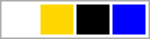<table style=" width: 100px; border: 1px solid #aaaaaa">
<tr>
<td style="background-color:white"> </td>
<td style="background-color:gold"> </td>
<td style="background-color:black"> </td>
<td style="background-color:blue"> </td>
</tr>
</table>
